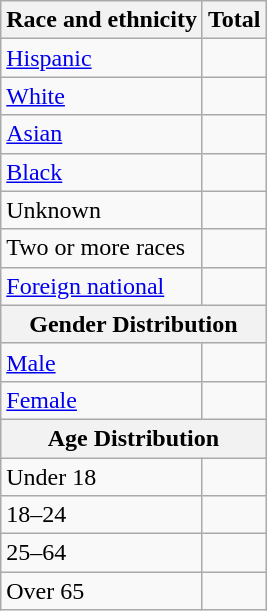<table class="wikitable floatright sortable collapsible"; text-align:right; font-size:80%;">
<tr>
<th>Race and ethnicity</th>
<th colspan="2" data-sort-type=number>Total</th>
</tr>
<tr>
<td><a href='#'>Hispanic</a></td>
<td align=right></td>
</tr>
<tr>
<td><a href='#'>White</a></td>
<td align=right></td>
</tr>
<tr>
<td><a href='#'>Asian</a></td>
<td align=right></td>
</tr>
<tr>
<td><a href='#'>Black</a></td>
<td align=right></td>
</tr>
<tr>
<td>Unknown</td>
<td align=right></td>
</tr>
<tr>
<td>Two or more races</td>
<td align=right></td>
</tr>
<tr>
<td><a href='#'>Foreign national</a></td>
<td align=right></td>
</tr>
<tr>
<th colspan="4" data-sort-type=number>Gender Distribution</th>
</tr>
<tr>
<td><a href='#'>Male</a></td>
<td align=right></td>
</tr>
<tr>
<td><a href='#'>Female</a></td>
<td align=right></td>
</tr>
<tr>
<th colspan="4" data-sort-type=number>Age Distribution</th>
</tr>
<tr>
<td>Under 18</td>
<td align=right></td>
</tr>
<tr>
<td>18–24</td>
<td align=right></td>
</tr>
<tr>
<td>25–64</td>
<td align=right></td>
</tr>
<tr>
<td>Over 65</td>
<td align=right></td>
</tr>
</table>
